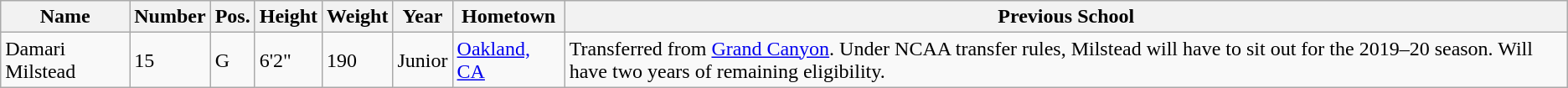<table class="wikitable sortable" border="1">
<tr>
<th>Name</th>
<th>Number</th>
<th>Pos.</th>
<th>Height</th>
<th>Weight</th>
<th>Year</th>
<th>Hometown</th>
<th class="unsortable">Previous School</th>
</tr>
<tr>
<td>Damari Milstead</td>
<td>15</td>
<td>G</td>
<td>6'2"</td>
<td>190</td>
<td>Junior</td>
<td><a href='#'>Oakland, CA</a></td>
<td>Transferred from <a href='#'>Grand Canyon</a>. Under NCAA transfer rules, Milstead will have to sit out for the 2019–20 season. Will have two years of remaining eligibility.</td>
</tr>
</table>
